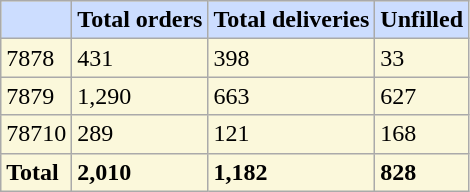<table class="wikitable" style="margin:1em 1em 1em 300; border:1px #aaa solid;  background:#fbf8db;">
<tr style="font-weight:bold; background:#ccddff; padding:0.4em;">
<td></td>
<td>Total orders</td>
<td>Total deliveries</td>
<td>Unfilled</td>
</tr>
<tr>
<td>7878</td>
<td>431</td>
<td>398</td>
<td>33</td>
</tr>
<tr>
<td>7879</td>
<td>1,290</td>
<td>663</td>
<td>627</td>
</tr>
<tr>
<td>78710</td>
<td>289</td>
<td>121</td>
<td>168</td>
</tr>
<tr style="font-weight:bold;">
<td>Total</td>
<td>2,010</td>
<td>1,182</td>
<td>828</td>
</tr>
</table>
